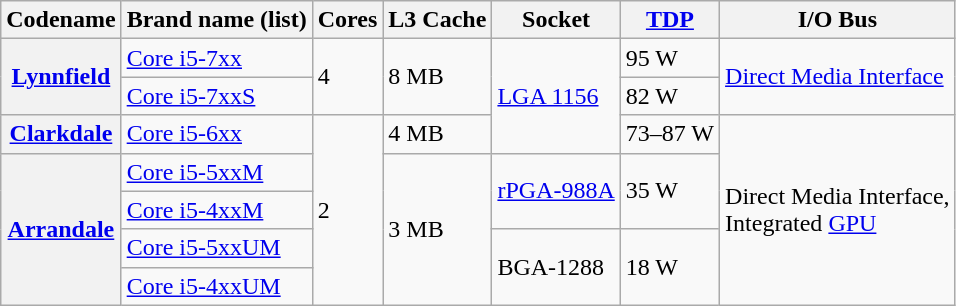<table class="wikitable">
<tr>
<th>Codename</th>
<th>Brand name (list)</th>
<th>Cores</th>
<th>L3 Cache</th>
<th>Socket</th>
<th><a href='#'>TDP</a></th>
<th>I/O Bus</th>
</tr>
<tr>
<th rowspan=2><a href='#'>Lynnfield</a></th>
<td><a href='#'>Core i5-7xx</a></td>
<td rowspan=2>4</td>
<td rowspan=2>8 MB</td>
<td rowspan=3><a href='#'>LGA 1156</a></td>
<td>95 W</td>
<td rowspan=2><a href='#'>Direct Media Interface</a></td>
</tr>
<tr>
<td><a href='#'>Core i5-7xxS</a></td>
<td>82 W</td>
</tr>
<tr>
<th><a href='#'>Clarkdale</a></th>
<td><a href='#'>Core i5-6xx</a></td>
<td rowspan=5>2</td>
<td>4 MB</td>
<td>73–87 W</td>
<td rowspan=5>Direct Media Interface,<br> Integrated <a href='#'>GPU</a></td>
</tr>
<tr>
<th rowspan=4><a href='#'>Arrandale</a></th>
<td><a href='#'>Core i5-5xxM</a></td>
<td rowspan=4>3 MB</td>
<td rowspan=2><a href='#'>rPGA-988A</a></td>
<td rowspan=2>35 W</td>
</tr>
<tr>
<td><a href='#'>Core i5-4xxM</a></td>
</tr>
<tr>
<td><a href='#'>Core i5-5xxUM</a></td>
<td rowspan=2>BGA-1288</td>
<td rowspan=2>18 W</td>
</tr>
<tr>
<td><a href='#'>Core i5-4xxUM</a></td>
</tr>
</table>
